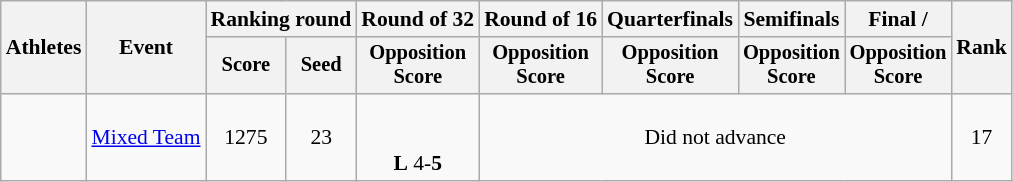<table class="wikitable" style="font-size:90%;">
<tr>
<th rowspan="2">Athletes</th>
<th rowspan="2">Event</th>
<th colspan="2">Ranking round</th>
<th>Round of 32</th>
<th>Round of 16</th>
<th>Quarterfinals</th>
<th>Semifinals</th>
<th>Final / </th>
<th rowspan=2>Rank</th>
</tr>
<tr style="font-size:95%">
<th>Score</th>
<th>Seed</th>
<th>Opposition<br>Score</th>
<th>Opposition<br>Score</th>
<th>Opposition<br>Score</th>
<th>Opposition<br>Score</th>
<th>Opposition<br>Score</th>
</tr>
<tr align=center>
<td align=left><br></td>
<td><a href='#'>Mixed Team</a></td>
<td>1275</td>
<td>23</td>
<td><small><br></small><br><strong>L</strong> 4-<strong>5</strong></td>
<td colspan=4>Did not advance</td>
<td>17</td>
</tr>
</table>
